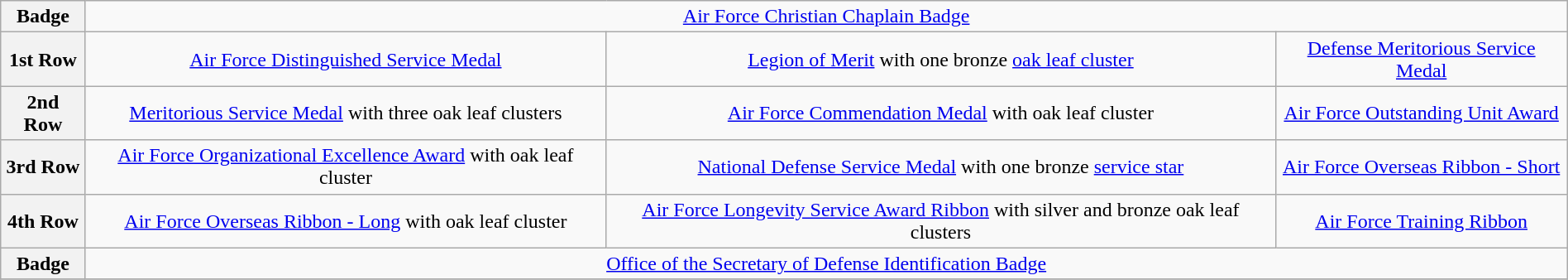<table class="wikitable" style="margin:1em auto; text-align:center;">
<tr>
<th>Badge</th>
<td colspan="3"><a href='#'>Air Force Christian Chaplain Badge</a></td>
</tr>
<tr>
<th>1st Row</th>
<td><a href='#'>Air Force Distinguished Service Medal</a></td>
<td><a href='#'>Legion of Merit</a> with one bronze <a href='#'>oak leaf cluster</a></td>
<td><a href='#'>Defense Meritorious Service Medal</a></td>
</tr>
<tr>
<th>2nd Row</th>
<td><a href='#'>Meritorious Service Medal</a> with three oak leaf clusters</td>
<td><a href='#'>Air Force Commendation Medal</a> with oak leaf cluster</td>
<td><a href='#'>Air Force Outstanding Unit Award</a></td>
</tr>
<tr>
<th>3rd Row</th>
<td><a href='#'>Air Force Organizational Excellence Award</a> with oak leaf cluster</td>
<td><a href='#'>National Defense Service Medal</a> with one bronze <a href='#'>service star</a></td>
<td><a href='#'>Air Force Overseas Ribbon - Short</a></td>
</tr>
<tr>
<th>4th Row</th>
<td><a href='#'>Air Force Overseas Ribbon - Long</a> with oak leaf cluster</td>
<td><a href='#'>Air Force Longevity Service Award Ribbon</a> with silver and bronze oak leaf clusters</td>
<td><a href='#'>Air Force Training Ribbon</a></td>
</tr>
<tr>
<th>Badge</th>
<td colspan="3"><a href='#'>Office of the Secretary of Defense Identification Badge</a></td>
</tr>
<tr>
</tr>
</table>
